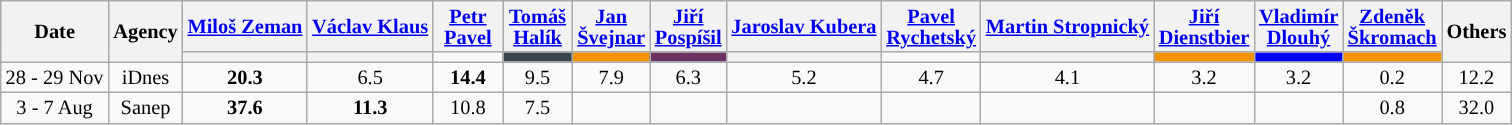<table class="wikitable collapsible collapsed" style=text-align:center;font-size:85%;line-height:14px;">
<tr>
<th rowspan="2">Date</th>
<th rowspan="2">Agency</th>
<th><a href='#'>Miloš Zeman</a></th>
<th><a href='#'>Václav Klaus</a></th>
<th><a href='#'>Petr Pavel</a></th>
<th><a href='#'>Tomáš Halík</a></th>
<th><a href='#'>Jan Švejnar</a></th>
<th><a href='#'>Jiří Pospíšil</a></th>
<th><a href='#'>Jaroslav Kubera</a></th>
<th><a href='#'>Pavel Rychetský</a></th>
<th><a href='#'>Martin Stropnický</a></th>
<th><a href='#'>Jiří Dienstbier</a></th>
<th><a href='#'>Vladimír Dlouhý</a></th>
<th><a href='#'>Zdeněk Škromach</a></th>
<th rowspan="2">Others</th>
</tr>
<tr>
<th style="background:"></th>
<th style="background:"></th>
<th style="background:#0000; width:40px;"></th>
<th style="background:#36454F; width:40px;"></th>
<th style="background:#F29400; width:40px;"></th>
<th style="background:#6b3362; width:40px;"></th>
<th style="background:"></th>
<th style="background:#0000; width:40px;"></th>
<th style="background:"></th>
<th style="background:#F29400; width:40px;"></th>
<th style="background:#0000FF; width:40px;"></th>
<th style="background:#F29400; width:40px;"></th>
</tr>
<tr>
<td>28 - 29 Nov</td>
<td>iDnes</td>
<td><strong>20.3</strong></td>
<td>6.5</td>
<td><strong>14.4</strong></td>
<td>9.5</td>
<td>7.9</td>
<td>6.3</td>
<td>5.2</td>
<td>4.7</td>
<td>4.1</td>
<td>3.2</td>
<td>3.2</td>
<td>0.2</td>
<td>12.2</td>
</tr>
<tr>
<td>3 - 7 Aug</td>
<td>Sanep</td>
<td><strong>37.6</strong></td>
<td><strong>11.3</strong></td>
<td>10.8</td>
<td>7.5</td>
<td></td>
<td></td>
<td></td>
<td></td>
<td></td>
<td></td>
<td></td>
<td>0.8</td>
<td>32.0</td>
</tr>
</table>
